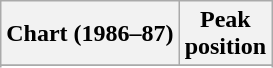<table class="wikitable plainrowheaders sortable">
<tr>
<th>Chart (1986–87)</th>
<th>Peak<br>position</th>
</tr>
<tr>
</tr>
<tr>
</tr>
</table>
